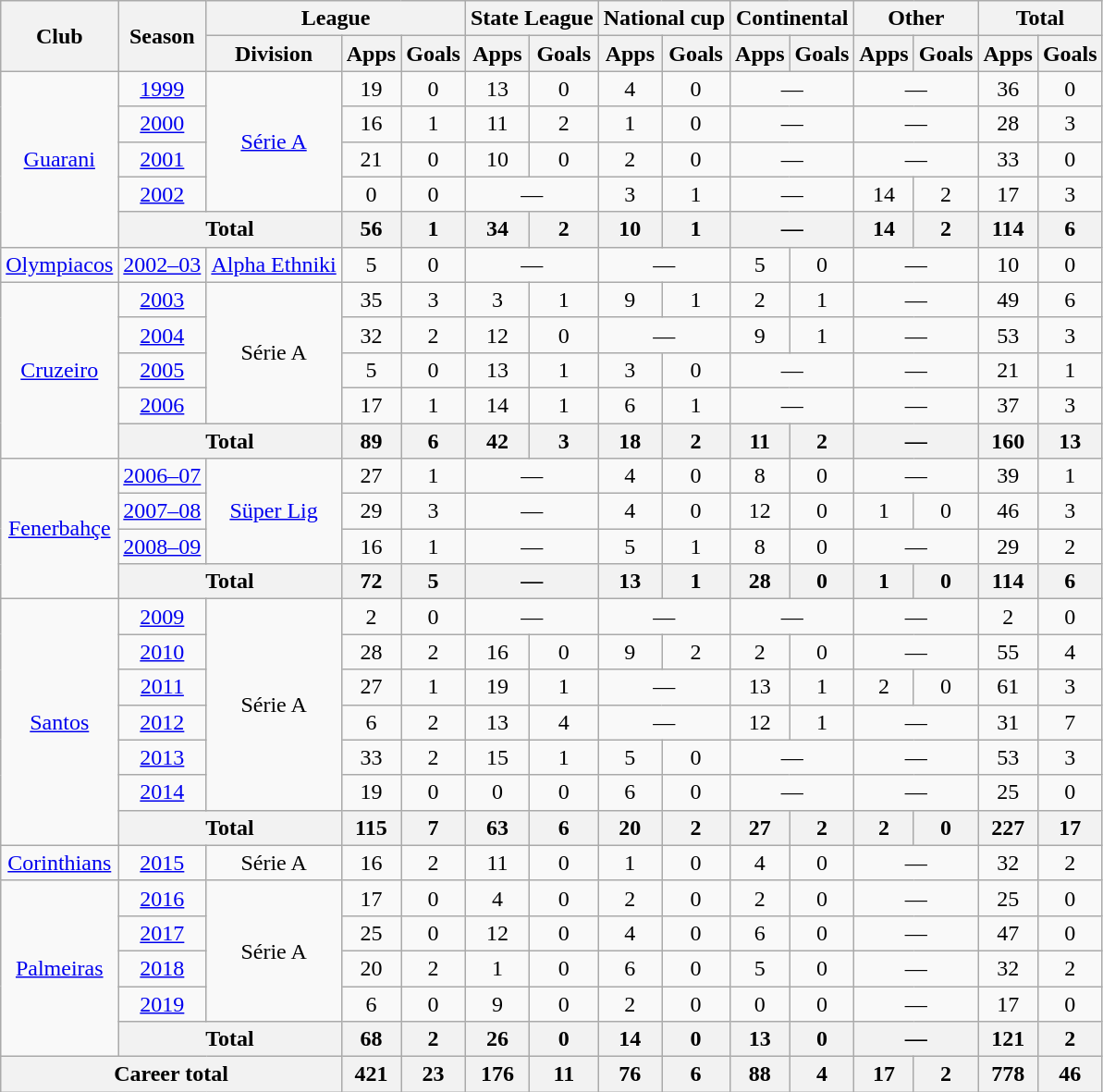<table class="wikitable" style="text-align:center">
<tr>
<th rowspan="2">Club</th>
<th rowspan="2">Season</th>
<th colspan="3">League</th>
<th colspan="2">State League</th>
<th colspan="2">National cup</th>
<th colspan="2">Continental</th>
<th colspan="2">Other</th>
<th colspan="2">Total</th>
</tr>
<tr>
<th>Division</th>
<th>Apps</th>
<th>Goals</th>
<th>Apps</th>
<th>Goals</th>
<th>Apps</th>
<th>Goals</th>
<th>Apps</th>
<th>Goals</th>
<th>Apps</th>
<th>Goals</th>
<th>Apps</th>
<th>Goals</th>
</tr>
<tr>
<td rowspan="5"><a href='#'>Guarani</a></td>
<td><a href='#'>1999</a></td>
<td rowspan="4"><a href='#'>Série A</a></td>
<td>19</td>
<td>0</td>
<td>13</td>
<td>0</td>
<td>4</td>
<td>0</td>
<td colspan="2">—</td>
<td colspan="2">—</td>
<td>36</td>
<td>0</td>
</tr>
<tr>
<td><a href='#'>2000</a></td>
<td>16</td>
<td>1</td>
<td>11</td>
<td>2</td>
<td>1</td>
<td>0</td>
<td colspan="2">—</td>
<td colspan="2">—</td>
<td>28</td>
<td>3</td>
</tr>
<tr>
<td><a href='#'>2001</a></td>
<td>21</td>
<td>0</td>
<td>10</td>
<td>0</td>
<td>2</td>
<td>0</td>
<td colspan="2">—</td>
<td colspan="2">—</td>
<td>33</td>
<td>0</td>
</tr>
<tr>
<td><a href='#'>2002</a></td>
<td>0</td>
<td>0</td>
<td colspan="2">—</td>
<td>3</td>
<td>1</td>
<td colspan="2">—</td>
<td>14</td>
<td>2</td>
<td>17</td>
<td>3</td>
</tr>
<tr>
<th colspan="2">Total</th>
<th>56</th>
<th>1</th>
<th>34</th>
<th>2</th>
<th>10</th>
<th>1</th>
<th colspan="2">—</th>
<th>14</th>
<th>2</th>
<th>114</th>
<th>6</th>
</tr>
<tr>
<td><a href='#'>Olympiacos</a></td>
<td><a href='#'>2002–03</a></td>
<td><a href='#'>Alpha Ethniki</a></td>
<td>5</td>
<td>0</td>
<td colspan="2">—</td>
<td colspan="2">—</td>
<td>5</td>
<td>0</td>
<td colspan="2">—</td>
<td>10</td>
<td>0</td>
</tr>
<tr>
<td rowspan="5"><a href='#'>Cruzeiro</a></td>
<td><a href='#'>2003</a></td>
<td rowspan="4">Série A</td>
<td>35</td>
<td>3</td>
<td>3</td>
<td>1</td>
<td>9</td>
<td>1</td>
<td>2</td>
<td>1</td>
<td colspan="2">—</td>
<td>49</td>
<td>6</td>
</tr>
<tr>
<td><a href='#'>2004</a></td>
<td>32</td>
<td>2</td>
<td>12</td>
<td>0</td>
<td colspan="2">—</td>
<td>9</td>
<td>1</td>
<td colspan="2">—</td>
<td>53</td>
<td>3</td>
</tr>
<tr>
<td><a href='#'>2005</a></td>
<td>5</td>
<td>0</td>
<td>13</td>
<td>1</td>
<td>3</td>
<td>0</td>
<td colspan="2">—</td>
<td colspan="2">—</td>
<td>21</td>
<td>1</td>
</tr>
<tr>
<td><a href='#'>2006</a></td>
<td>17</td>
<td>1</td>
<td>14</td>
<td>1</td>
<td>6</td>
<td>1</td>
<td colspan="2">—</td>
<td colspan="2">—</td>
<td>37</td>
<td>3</td>
</tr>
<tr>
<th colspan="2">Total</th>
<th>89</th>
<th>6</th>
<th>42</th>
<th>3</th>
<th>18</th>
<th>2</th>
<th>11</th>
<th>2</th>
<th colspan="2">—</th>
<th>160</th>
<th>13</th>
</tr>
<tr>
<td rowspan="4"><a href='#'>Fenerbahçe</a></td>
<td><a href='#'>2006–07</a></td>
<td rowspan="3"><a href='#'>Süper Lig</a></td>
<td>27</td>
<td>1</td>
<td colspan="2">—</td>
<td>4</td>
<td>0</td>
<td>8</td>
<td>0</td>
<td colspan="2">—</td>
<td>39</td>
<td>1</td>
</tr>
<tr>
<td><a href='#'>2007–08</a></td>
<td>29</td>
<td>3</td>
<td colspan="2">—</td>
<td>4</td>
<td>0</td>
<td>12</td>
<td>0</td>
<td>1</td>
<td>0</td>
<td>46</td>
<td>3</td>
</tr>
<tr>
<td><a href='#'>2008–09</a></td>
<td>16</td>
<td>1</td>
<td colspan="2">—</td>
<td>5</td>
<td>1</td>
<td>8</td>
<td>0</td>
<td colspan="2">—</td>
<td>29</td>
<td>2</td>
</tr>
<tr>
<th colspan="2">Total</th>
<th>72</th>
<th>5</th>
<th colspan="2">—</th>
<th>13</th>
<th>1</th>
<th>28</th>
<th>0</th>
<th>1</th>
<th>0</th>
<th>114</th>
<th>6</th>
</tr>
<tr>
<td rowspan="7"><a href='#'>Santos</a></td>
<td><a href='#'>2009</a></td>
<td rowspan="6">Série A</td>
<td>2</td>
<td>0</td>
<td colspan="2">—</td>
<td colspan="2">—</td>
<td colspan="2">—</td>
<td colspan="2">—</td>
<td>2</td>
<td>0</td>
</tr>
<tr>
<td><a href='#'>2010</a></td>
<td>28</td>
<td>2</td>
<td>16</td>
<td>0</td>
<td>9</td>
<td>2</td>
<td>2</td>
<td>0</td>
<td colspan="2">—</td>
<td>55</td>
<td>4</td>
</tr>
<tr>
<td><a href='#'>2011</a></td>
<td>27</td>
<td>1</td>
<td>19</td>
<td>1</td>
<td colspan="2">—</td>
<td>13</td>
<td>1</td>
<td>2</td>
<td>0</td>
<td>61</td>
<td>3</td>
</tr>
<tr>
<td><a href='#'>2012</a></td>
<td>6</td>
<td>2</td>
<td>13</td>
<td>4</td>
<td colspan="2">—</td>
<td>12</td>
<td>1</td>
<td colspan="2">—</td>
<td>31</td>
<td>7</td>
</tr>
<tr>
<td><a href='#'>2013</a></td>
<td>33</td>
<td>2</td>
<td>15</td>
<td>1</td>
<td>5</td>
<td>0</td>
<td colspan="2">—</td>
<td colspan="2">—</td>
<td>53</td>
<td>3</td>
</tr>
<tr>
<td><a href='#'>2014</a></td>
<td>19</td>
<td>0</td>
<td>0</td>
<td>0</td>
<td>6</td>
<td>0</td>
<td colspan="2">—</td>
<td colspan="2">—</td>
<td>25</td>
<td>0</td>
</tr>
<tr>
<th colspan="2">Total</th>
<th>115</th>
<th>7</th>
<th>63</th>
<th>6</th>
<th>20</th>
<th>2</th>
<th>27</th>
<th>2</th>
<th>2</th>
<th>0</th>
<th>227</th>
<th>17</th>
</tr>
<tr>
<td><a href='#'>Corinthians</a></td>
<td><a href='#'>2015</a></td>
<td>Série A</td>
<td>16</td>
<td>2</td>
<td>11</td>
<td>0</td>
<td>1</td>
<td>0</td>
<td>4</td>
<td>0</td>
<td colspan="2">—</td>
<td>32</td>
<td>2</td>
</tr>
<tr>
<td rowspan="5"><a href='#'>Palmeiras</a></td>
<td><a href='#'>2016</a></td>
<td rowspan="4">Série A</td>
<td>17</td>
<td>0</td>
<td>4</td>
<td>0</td>
<td>2</td>
<td>0</td>
<td>2</td>
<td>0</td>
<td colspan="2">—</td>
<td>25</td>
<td>0</td>
</tr>
<tr>
<td><a href='#'>2017</a></td>
<td>25</td>
<td>0</td>
<td>12</td>
<td>0</td>
<td>4</td>
<td>0</td>
<td>6</td>
<td>0</td>
<td colspan="2">—</td>
<td>47</td>
<td>0</td>
</tr>
<tr>
<td><a href='#'>2018</a></td>
<td>20</td>
<td>2</td>
<td>1</td>
<td>0</td>
<td>6</td>
<td>0</td>
<td>5</td>
<td>0</td>
<td colspan="2">—</td>
<td>32</td>
<td>2</td>
</tr>
<tr>
<td><a href='#'>2019</a></td>
<td>6</td>
<td>0</td>
<td>9</td>
<td>0</td>
<td>2</td>
<td>0</td>
<td>0</td>
<td>0</td>
<td colspan="2">—</td>
<td>17</td>
<td>0</td>
</tr>
<tr>
<th colspan="2">Total</th>
<th>68</th>
<th>2</th>
<th>26</th>
<th>0</th>
<th>14</th>
<th>0</th>
<th>13</th>
<th>0</th>
<th colspan="2">—</th>
<th>121</th>
<th>2</th>
</tr>
<tr>
<th colspan="3">Career total</th>
<th>421</th>
<th>23</th>
<th>176</th>
<th>11</th>
<th>76</th>
<th>6</th>
<th>88</th>
<th>4</th>
<th>17</th>
<th>2</th>
<th>778</th>
<th>46</th>
</tr>
</table>
